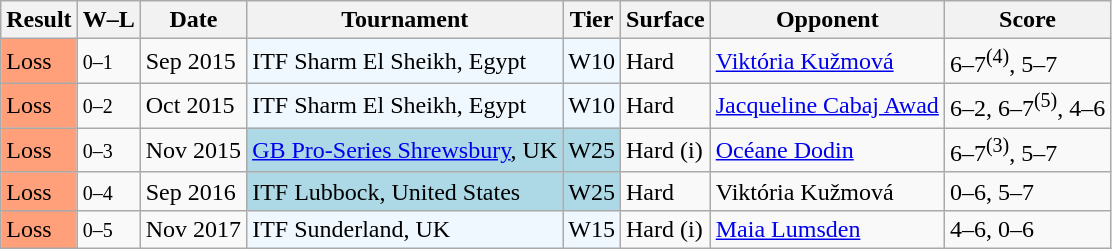<table class="sortable wikitable">
<tr>
<th>Result</th>
<th class=unsortable>W–L</th>
<th>Date</th>
<th>Tournament</th>
<th>Tier</th>
<th>Surface</th>
<th>Opponent</th>
<th class=unsortable>Score</th>
</tr>
<tr>
<td style="background:#ffa07a;">Loss</td>
<td><small>0–1</small></td>
<td>Sep 2015</td>
<td style="background:#f0f8ff;">ITF Sharm El Sheikh, Egypt</td>
<td style="background:#f0f8ff;">W10</td>
<td>Hard</td>
<td> <a href='#'>Viktória Kužmová</a></td>
<td>6–7<sup>(4)</sup>, 5–7</td>
</tr>
<tr>
<td style="background:#ffa07a;">Loss</td>
<td><small>0–2</small></td>
<td>Oct 2015</td>
<td style="background:#f0f8ff;">ITF Sharm El Sheikh, Egypt</td>
<td style="background:#f0f8ff;">W10</td>
<td>Hard</td>
<td> <a href='#'>Jacqueline Cabaj Awad</a></td>
<td>6–2, 6–7<sup>(5)</sup>, 4–6</td>
</tr>
<tr>
<td style="background:#ffa07a;">Loss</td>
<td><small>0–3</small></td>
<td>Nov 2015</td>
<td style="background:lightblue;"><a href='#'>GB Pro-Series Shrewsbury</a>, UK</td>
<td style="background:lightblue;">W25</td>
<td>Hard (i)</td>
<td> <a href='#'>Océane Dodin</a></td>
<td>6–7<sup>(3)</sup>, 5–7</td>
</tr>
<tr>
<td style="background:#ffa07a;">Loss</td>
<td><small>0–4</small></td>
<td>Sep 2016</td>
<td style="background:lightblue;">ITF Lubbock, United States</td>
<td style="background:lightblue;">W25</td>
<td>Hard</td>
<td> Viktória Kužmová</td>
<td>0–6, 5–7</td>
</tr>
<tr>
<td style="background:#ffa07a;">Loss</td>
<td><small>0–5</small></td>
<td>Nov 2017</td>
<td style="background:#f0f8ff;">ITF Sunderland, UK</td>
<td style="background:#f0f8ff;">W15</td>
<td>Hard (i)</td>
<td> <a href='#'>Maia Lumsden</a></td>
<td>4–6, 0–6</td>
</tr>
</table>
